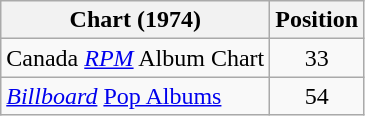<table class="wikitable">
<tr>
<th align="left">Chart (1974)</th>
<th align="left">Position</th>
</tr>
<tr>
<td>Canada <em><a href='#'>RPM</a></em> Album Chart</td>
<td align="center">33</td>
</tr>
<tr>
<td><em><a href='#'>Billboard</a></em> <a href='#'>Pop Albums</a></td>
<td align="center">54</td>
</tr>
</table>
